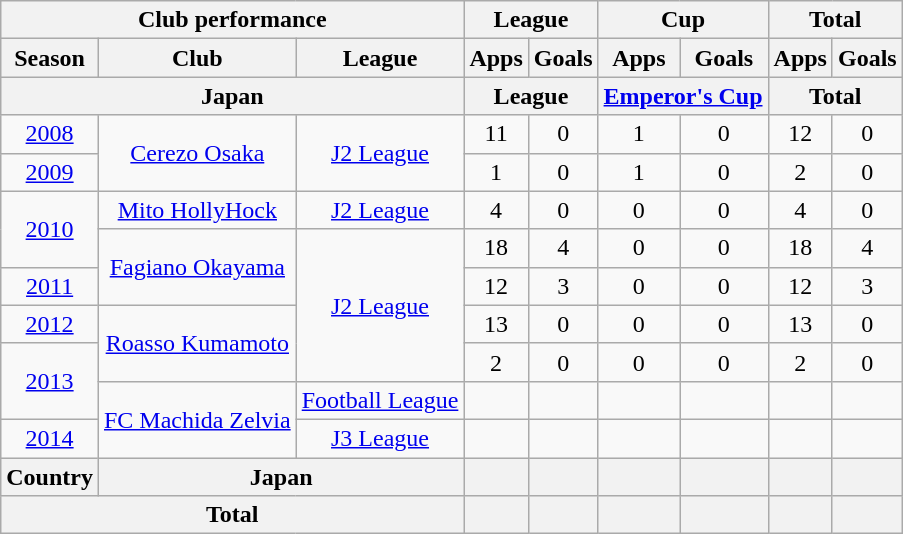<table class="wikitable" style="text-align:center;">
<tr>
<th colspan=3>Club performance</th>
<th colspan=2>League</th>
<th colspan=2>Cup</th>
<th colspan=2>Total</th>
</tr>
<tr>
<th>Season</th>
<th>Club</th>
<th>League</th>
<th>Apps</th>
<th>Goals</th>
<th>Apps</th>
<th>Goals</th>
<th>Apps</th>
<th>Goals</th>
</tr>
<tr>
<th colspan=3>Japan</th>
<th colspan=2>League</th>
<th colspan=2><a href='#'>Emperor's Cup</a></th>
<th colspan=2>Total</th>
</tr>
<tr>
<td><a href='#'>2008</a></td>
<td rowspan="2"><a href='#'>Cerezo Osaka</a></td>
<td rowspan="2"><a href='#'>J2 League</a></td>
<td>11</td>
<td>0</td>
<td>1</td>
<td>0</td>
<td>12</td>
<td>0</td>
</tr>
<tr>
<td><a href='#'>2009</a></td>
<td>1</td>
<td>0</td>
<td>1</td>
<td>0</td>
<td>2</td>
<td>0</td>
</tr>
<tr>
<td rowspan="2"><a href='#'>2010</a></td>
<td><a href='#'>Mito HollyHock</a></td>
<td><a href='#'>J2 League</a></td>
<td>4</td>
<td>0</td>
<td>0</td>
<td>0</td>
<td>4</td>
<td>0</td>
</tr>
<tr>
<td rowspan="2"><a href='#'>Fagiano Okayama</a></td>
<td rowspan="4"><a href='#'>J2 League</a></td>
<td>18</td>
<td>4</td>
<td>0</td>
<td>0</td>
<td>18</td>
<td>4</td>
</tr>
<tr>
<td><a href='#'>2011</a></td>
<td>12</td>
<td>3</td>
<td>0</td>
<td>0</td>
<td>12</td>
<td>3</td>
</tr>
<tr>
<td><a href='#'>2012</a></td>
<td rowspan="2"><a href='#'>Roasso Kumamoto</a></td>
<td>13</td>
<td>0</td>
<td>0</td>
<td>0</td>
<td>13</td>
<td>0</td>
</tr>
<tr>
<td rowspan="2"><a href='#'>2013</a></td>
<td>2</td>
<td>0</td>
<td>0</td>
<td>0</td>
<td>2</td>
<td>0</td>
</tr>
<tr>
<td rowspan="2"><a href='#'>FC Machida Zelvia</a></td>
<td><a href='#'>Football League</a></td>
<td></td>
<td></td>
<td></td>
<td></td>
<td></td>
<td></td>
</tr>
<tr>
<td><a href='#'>2014</a></td>
<td><a href='#'>J3 League</a></td>
<td></td>
<td></td>
<td></td>
<td></td>
<td></td>
<td></td>
</tr>
<tr>
<th rowspan=1>Country</th>
<th colspan=2>Japan</th>
<th></th>
<th></th>
<th></th>
<th></th>
<th></th>
<th></th>
</tr>
<tr>
<th colspan=3>Total</th>
<th></th>
<th></th>
<th></th>
<th></th>
<th></th>
<th></th>
</tr>
</table>
